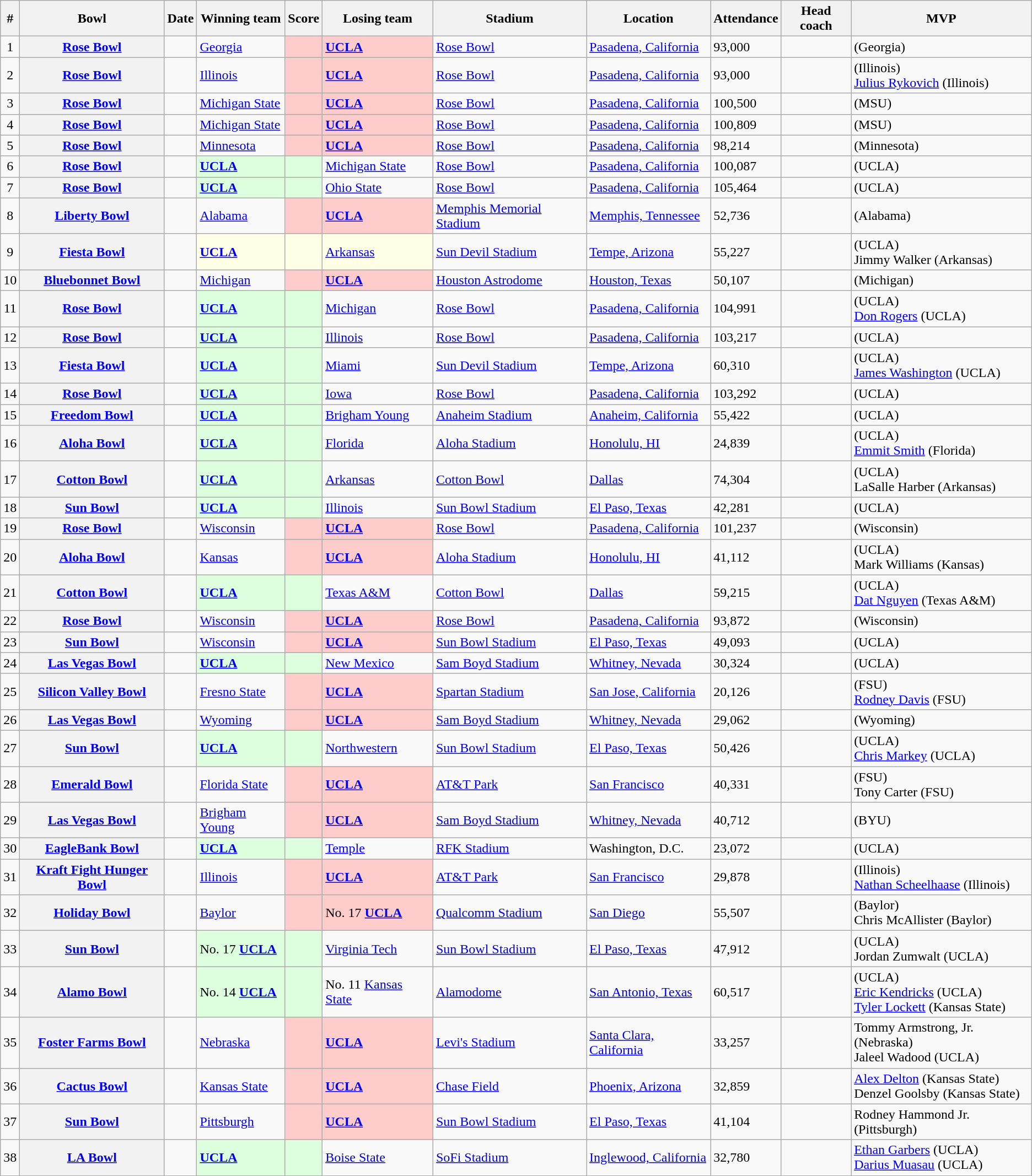<table class="wikitable sortable">
<tr>
<th scope="col">#</th>
<th scope="col">Bowl</th>
<th scope="col">Date</th>
<th scope="col">Winning team</th>
<th scope="col">Score</th>
<th scope="col">Losing team</th>
<th scope="col">Stadium</th>
<th scope="col">Location</th>
<th scope="col">Attendance</th>
<th scope="col">Head coach</th>
<th scope="col">MVP</th>
</tr>
<tr>
<td align="center">1</td>
<th scope="row"><a href='#'>Rose Bowl</a></th>
<td></td>
<td><a href='#'>Georgia</a></td>
<td style="background:#fcc;"></td>
<td style="background:#fcc;"><strong><a href='#'>UCLA</a></strong></td>
<td><a href='#'>Rose Bowl</a></td>
<td><a href='#'>Pasadena, California</a></td>
<td>93,000</td>
<td></td>
<td> (Georgia)</td>
</tr>
<tr>
<td align="center">2</td>
<th scope="row"><a href='#'>Rose Bowl</a></th>
<td></td>
<td><a href='#'>Illinois</a></td>
<td style="background:#fcc;"></td>
<td style="background:#fcc;"><strong><a href='#'>UCLA</a></strong></td>
<td><a href='#'>Rose Bowl</a></td>
<td><a href='#'>Pasadena, California</a></td>
<td>93,000</td>
<td></td>
<td> (Illinois)<br><a href='#'>Julius Rykovich</a> (Illinois)</td>
</tr>
<tr>
<td align="center">3</td>
<th scope="row"><a href='#'>Rose Bowl</a></th>
<td></td>
<td><a href='#'>Michigan State</a></td>
<td style="background:#fcc;"></td>
<td style="background:#fcc;"><strong><a href='#'>UCLA</a></strong></td>
<td><a href='#'>Rose Bowl</a></td>
<td><a href='#'>Pasadena, California</a></td>
<td>100,500</td>
<td></td>
<td> (MSU)</td>
</tr>
<tr>
<td align="center">4</td>
<th scope="row"><a href='#'>Rose Bowl</a></th>
<td></td>
<td><a href='#'>Michigan State</a></td>
<td style="background:#fcc;"></td>
<td style="background:#fcc;"><strong><a href='#'>UCLA</a></strong></td>
<td><a href='#'>Rose Bowl</a></td>
<td><a href='#'>Pasadena, California</a></td>
<td>100,809</td>
<td></td>
<td> (MSU)</td>
</tr>
<tr>
<td align="center">5</td>
<th scope="row"><a href='#'>Rose Bowl</a></th>
<td></td>
<td><a href='#'>Minnesota</a></td>
<td style="background:#fcc;"></td>
<td style="background:#fcc;"><strong><a href='#'>UCLA</a></strong></td>
<td><a href='#'>Rose Bowl</a></td>
<td><a href='#'>Pasadena, California</a></td>
<td>98,214</td>
<td></td>
<td> (Minnesota)</td>
</tr>
<tr>
<td align="center">6</td>
<th scope="row"><a href='#'>Rose Bowl</a></th>
<td></td>
<td style="background:#dfd;"><strong><a href='#'>UCLA</a></strong></td>
<td style="background:#dfd;"></td>
<td><a href='#'>Michigan State</a></td>
<td><a href='#'>Rose Bowl</a></td>
<td><a href='#'>Pasadena, California</a></td>
<td>100,087</td>
<td></td>
<td> (UCLA)</td>
</tr>
<tr>
<td align="center">7</td>
<th scope="row"><a href='#'>Rose Bowl</a></th>
<td></td>
<td style="background:#dfd;"><strong><a href='#'>UCLA</a></strong></td>
<td style="background:#dfd;"></td>
<td><a href='#'>Ohio State</a></td>
<td><a href='#'>Rose Bowl</a></td>
<td><a href='#'>Pasadena, California</a></td>
<td>105,464</td>
<td></td>
<td> (UCLA)</td>
</tr>
<tr>
<td align="center">8</td>
<th scope="row"><a href='#'>Liberty Bowl</a></th>
<td></td>
<td><a href='#'>Alabama</a></td>
<td style="background:#fcc;"></td>
<td style="background:#fcc;"><strong><a href='#'>UCLA</a></strong></td>
<td><a href='#'>Memphis Memorial Stadium</a></td>
<td><a href='#'>Memphis, Tennessee</a></td>
<td>52,736</td>
<td></td>
<td> (Alabama)</td>
</tr>
<tr>
<td align="center">9</td>
<th scope="row"><a href='#'>Fiesta Bowl</a></th>
<td></td>
<td style="background:#ffffe6;"><strong><a href='#'>UCLA</a></strong></td>
<td style="background:#ffffe6;"></td>
<td style="background:#ffffe6;"><a href='#'>Arkansas</a></td>
<td><a href='#'>Sun Devil Stadium</a></td>
<td><a href='#'>Tempe, Arizona</a></td>
<td>55,227</td>
<td></td>
<td> (UCLA)<br>Jimmy Walker (Arkansas)</td>
</tr>
<tr>
<td align="center">10</td>
<th scope="row"><a href='#'>Bluebonnet Bowl</a></th>
<td></td>
<td><a href='#'>Michigan</a></td>
<td style="background:#fcc;"></td>
<td style="background:#fcc;"><strong><a href='#'>UCLA</a></strong></td>
<td><a href='#'>Houston Astrodome</a></td>
<td><a href='#'>Houston, Texas</a></td>
<td>50,107</td>
<td></td>
<td> (Michigan)</td>
</tr>
<tr>
<td align="center">11</td>
<th scope="row"><a href='#'>Rose Bowl</a></th>
<td></td>
<td style="background:#dfd;"><strong><a href='#'>UCLA</a></strong></td>
<td style="background:#dfd;"></td>
<td><a href='#'>Michigan</a></td>
<td><a href='#'>Rose Bowl</a></td>
<td><a href='#'>Pasadena, California</a></td>
<td>104,991</td>
<td></td>
<td> (UCLA)<br><a href='#'>Don Rogers</a> (UCLA)</td>
</tr>
<tr>
<td align="center">12</td>
<th scope="row"><a href='#'>Rose Bowl</a></th>
<td></td>
<td style="background:#dfd;"><strong><a href='#'>UCLA</a></strong></td>
<td style="background:#dfd;"></td>
<td><a href='#'>Illinois</a></td>
<td><a href='#'>Rose Bowl</a></td>
<td><a href='#'>Pasadena, California</a></td>
<td>103,217</td>
<td></td>
<td> (UCLA)</td>
</tr>
<tr>
<td align="center">13</td>
<th scope="row"><a href='#'>Fiesta Bowl</a></th>
<td></td>
<td style="background:#dfd;"><strong><a href='#'>UCLA</a></strong></td>
<td style="background:#dfd;"></td>
<td><a href='#'>Miami</a></td>
<td><a href='#'>Sun Devil Stadium</a></td>
<td><a href='#'>Tempe, Arizona</a></td>
<td>60,310</td>
<td></td>
<td> (UCLA)<br><a href='#'>James Washington</a> (UCLA)</td>
</tr>
<tr>
<td align="center">14</td>
<th scope="row"><a href='#'>Rose Bowl</a></th>
<td></td>
<td style="background:#dfd;"><strong><a href='#'>UCLA</a></strong></td>
<td style="background:#dfd;"></td>
<td><a href='#'>Iowa</a></td>
<td><a href='#'>Rose Bowl</a></td>
<td><a href='#'>Pasadena, California</a></td>
<td>103,292</td>
<td></td>
<td> (UCLA)</td>
</tr>
<tr>
<td align="center">15</td>
<th scope="row"><a href='#'>Freedom Bowl</a></th>
<td></td>
<td style="background:#dfd;"><strong><a href='#'>UCLA</a></strong></td>
<td style="background:#dfd;"></td>
<td><a href='#'>Brigham Young</a></td>
<td><a href='#'>Anaheim Stadium</a></td>
<td><a href='#'>Anaheim, California</a></td>
<td>55,422</td>
<td></td>
<td> (UCLA)</td>
</tr>
<tr>
<td align="center">16</td>
<th scope="row"><a href='#'>Aloha Bowl</a></th>
<td></td>
<td style="background:#dfd;"><strong><a href='#'>UCLA</a></strong></td>
<td style="background:#dfd;"></td>
<td><a href='#'>Florida</a></td>
<td><a href='#'>Aloha Stadium</a></td>
<td><a href='#'>Honolulu, HI</a></td>
<td>24,839</td>
<td></td>
<td> (UCLA)<br><a href='#'>Emmit Smith</a> (Florida)</td>
</tr>
<tr>
<td align="center">17</td>
<th scope="row"><a href='#'>Cotton Bowl</a></th>
<td></td>
<td style="background:#dfd;"><strong><a href='#'>UCLA</a></strong></td>
<td style="background:#dfd;"></td>
<td><a href='#'>Arkansas</a></td>
<td><a href='#'>Cotton Bowl</a></td>
<td><a href='#'>Dallas</a></td>
<td>74,304</td>
<td></td>
<td> (UCLA)<br>LaSalle Harber (Arkansas)</td>
</tr>
<tr>
<td align="center">18</td>
<th scope="row"><a href='#'>Sun Bowl</a></th>
<td></td>
<td style="background:#dfd;"><strong><a href='#'>UCLA</a></strong></td>
<td style="background:#dfd;"></td>
<td><a href='#'>Illinois</a></td>
<td><a href='#'>Sun Bowl Stadium</a></td>
<td><a href='#'>El Paso, Texas</a></td>
<td>42,281</td>
<td></td>
<td> (UCLA)</td>
</tr>
<tr>
<td align="center">19</td>
<th scope="row"><a href='#'>Rose Bowl</a></th>
<td></td>
<td><a href='#'>Wisconsin</a></td>
<td style="background:#fcc;"></td>
<td style="background:#fcc;"><strong><a href='#'>UCLA</a></strong></td>
<td><a href='#'>Rose Bowl</a></td>
<td><a href='#'>Pasadena, California</a></td>
<td>101,237</td>
<td></td>
<td> (Wisconsin)</td>
</tr>
<tr>
<td align="center">20</td>
<th scope="row"><a href='#'>Aloha Bowl</a></th>
<td></td>
<td><a href='#'>Kansas</a></td>
<td style="background:#fcc;"></td>
<td style="background:#fcc;"><strong><a href='#'>UCLA</a></strong></td>
<td><a href='#'>Aloha Stadium</a></td>
<td><a href='#'>Honolulu, HI</a></td>
<td>41,112</td>
<td></td>
<td> (UCLA)<br>Mark Williams (Kansas)</td>
</tr>
<tr>
<td align="center">21</td>
<th scope="row"><a href='#'>Cotton Bowl</a></th>
<td></td>
<td style="background:#dfd;"><strong><a href='#'>UCLA</a></strong></td>
<td style="background:#dfd;"></td>
<td><a href='#'>Texas A&M</a></td>
<td><a href='#'>Cotton Bowl</a></td>
<td><a href='#'>Dallas</a></td>
<td>59,215</td>
<td></td>
<td> (UCLA)<br><a href='#'>Dat Nguyen</a> (Texas A&M)</td>
</tr>
<tr>
<td align="center">22</td>
<th scope="row"><a href='#'>Rose Bowl</a></th>
<td></td>
<td><a href='#'>Wisconsin</a></td>
<td style="background:#fcc;"></td>
<td style="background:#fcc;"><strong><a href='#'>UCLA</a></strong></td>
<td><a href='#'>Rose Bowl</a></td>
<td><a href='#'>Pasadena, California</a></td>
<td>93,872</td>
<td></td>
<td> (Wisconsin)</td>
</tr>
<tr>
<td align="center">23</td>
<th scope="row"><a href='#'>Sun Bowl</a></th>
<td></td>
<td><a href='#'>Wisconsin</a></td>
<td style="background:#fcc;"></td>
<td style="background:#fcc;"><strong><a href='#'>UCLA</a></strong></td>
<td><a href='#'>Sun Bowl Stadium</a></td>
<td><a href='#'>El Paso, Texas</a></td>
<td>49,093</td>
<td></td>
<td> (UCLA)</td>
</tr>
<tr>
<td align="center">24</td>
<th scope="row"><a href='#'>Las Vegas Bowl</a></th>
<td></td>
<td style="background:#dfd;"><strong><a href='#'>UCLA</a></strong></td>
<td style="background:#dfd;"></td>
<td><a href='#'>New Mexico</a></td>
<td><a href='#'>Sam Boyd Stadium</a></td>
<td><a href='#'>Whitney, Nevada</a></td>
<td>30,324</td>
<td></td>
<td> (UCLA)</td>
</tr>
<tr>
<td align="center">25</td>
<th scope="row"><a href='#'>Silicon Valley Bowl</a></th>
<td></td>
<td><a href='#'>Fresno State</a></td>
<td style="background:#fcc;"></td>
<td style="background:#fcc;"><strong><a href='#'>UCLA</a></strong></td>
<td><a href='#'>Spartan Stadium</a></td>
<td><a href='#'>San Jose, California</a></td>
<td>20,126</td>
<td></td>
<td> (FSU)<br><a href='#'>Rodney Davis</a> (FSU)</td>
</tr>
<tr>
<td align="center">26</td>
<th scope="row"><a href='#'>Las Vegas Bowl</a></th>
<td></td>
<td><a href='#'>Wyoming</a></td>
<td style="background:#fcc;"></td>
<td style="background:#fcc;"><strong><a href='#'>UCLA</a></strong></td>
<td><a href='#'>Sam Boyd Stadium</a></td>
<td><a href='#'>Whitney, Nevada</a></td>
<td>29,062</td>
<td></td>
<td> (Wyoming)</td>
</tr>
<tr>
<td align="center">27</td>
<th scope="row"><a href='#'>Sun Bowl</a></th>
<td></td>
<td style="background:#dfd;"><strong><a href='#'>UCLA</a></strong></td>
<td style="background:#dfd;"></td>
<td><a href='#'>Northwestern</a></td>
<td><a href='#'>Sun Bowl Stadium</a></td>
<td><a href='#'>El Paso, Texas</a></td>
<td>50,426</td>
<td></td>
<td> (UCLA)<br><a href='#'>Chris Markey</a> (UCLA)</td>
</tr>
<tr>
<td align="center">28</td>
<th scope="row"><a href='#'>Emerald Bowl</a></th>
<td></td>
<td><a href='#'>Florida State</a></td>
<td style="background:#fcc;"></td>
<td style="background:#fcc;"><strong><a href='#'>UCLA</a></strong></td>
<td><a href='#'>AT&T Park</a></td>
<td><a href='#'>San Francisco</a></td>
<td>40,331</td>
<td></td>
<td> (FSU)<br>Tony Carter (FSU)</td>
</tr>
<tr>
<td align="center">29</td>
<th scope="row"><a href='#'>Las Vegas Bowl</a></th>
<td></td>
<td><a href='#'>Brigham Young</a></td>
<td style="background:#fcc;"></td>
<td style="background:#fcc;"><strong><a href='#'>UCLA</a></strong></td>
<td><a href='#'>Sam Boyd Stadium</a></td>
<td><a href='#'>Whitney, Nevada</a></td>
<td>40,712</td>
<td></td>
<td> (BYU)</td>
</tr>
<tr>
<td align="center">30</td>
<th scope="row"><a href='#'>EagleBank Bowl</a></th>
<td></td>
<td style="background:#dfd;"><strong><a href='#'>UCLA</a></strong></td>
<td style="background:#dfd;"></td>
<td><a href='#'>Temple</a></td>
<td><a href='#'>RFK Stadium</a></td>
<td>Washington, D.C.</td>
<td>23,072</td>
<td></td>
<td> (UCLA)</td>
</tr>
<tr>
<td align="center">31</td>
<th scope="row"><a href='#'>Kraft Fight Hunger Bowl</a></th>
<td></td>
<td><a href='#'>Illinois</a></td>
<td style="background:#fcc;"></td>
<td style="background:#fcc;"><strong><a href='#'>UCLA</a></strong></td>
<td><a href='#'>AT&T Park</a></td>
<td><a href='#'>San Francisco</a></td>
<td>29,878</td>
<td></td>
<td> (Illinois)<br><a href='#'>Nathan Scheelhaase</a> (Illinois)</td>
</tr>
<tr>
<td align="center">32</td>
<th scope="row"><a href='#'>Holiday Bowl</a></th>
<td></td>
<td><a href='#'>Baylor</a></td>
<td style="background:#fcc;"></td>
<td style="background:#fcc;">No. 17 <strong><a href='#'>UCLA</a></strong></td>
<td><a href='#'>Qualcomm Stadium</a></td>
<td><a href='#'>San Diego</a></td>
<td>55,507</td>
<td></td>
<td> (Baylor)<br>Chris McAllister (Baylor)</td>
</tr>
<tr>
<td align="center">33</td>
<th scope="row"><a href='#'>Sun Bowl</a></th>
<td></td>
<td style="background:#dfd;">No. 17 <strong><a href='#'>UCLA</a></strong></td>
<td style="background:#dfd;"></td>
<td><a href='#'>Virginia Tech</a></td>
<td><a href='#'>Sun Bowl Stadium</a></td>
<td><a href='#'>El Paso, Texas</a></td>
<td>47,912</td>
<td></td>
<td> (UCLA)<br>Jordan Zumwalt (UCLA)</td>
</tr>
<tr>
<td align="center">34</td>
<th scope="row"><a href='#'>Alamo Bowl</a></th>
<td></td>
<td style="background:#dfd;">No. 14 <strong><a href='#'>UCLA</a></strong></td>
<td style="background:#dfd;"></td>
<td>No. 11 <a href='#'>Kansas State</a></td>
<td><a href='#'>Alamodome</a></td>
<td><a href='#'>San Antonio, Texas</a></td>
<td>60,517</td>
<td></td>
<td> (UCLA)<br><a href='#'>Eric Kendricks</a> (UCLA)<br><a href='#'>Tyler Lockett</a> (Kansas State)</td>
</tr>
<tr>
<td align="center">35</td>
<th scope="row"><a href='#'>Foster Farms Bowl</a></th>
<td></td>
<td><a href='#'>Nebraska</a></td>
<td style="background:#fcc;"></td>
<td style="background:#fcc;"><strong><a href='#'>UCLA</a></strong></td>
<td><a href='#'>Levi's Stadium</a></td>
<td><a href='#'>Santa Clara, California</a></td>
<td>33,257</td>
<td></td>
<td>Tommy Armstrong, Jr. (Nebraska)<br>Jaleel Wadood (UCLA)</td>
</tr>
<tr>
<td align="center">36</td>
<th scope="row"><a href='#'>Cactus Bowl</a></th>
<td></td>
<td><a href='#'>Kansas State</a></td>
<td style="background:#fcc;"></td>
<td style="background:#fcc;"><strong><a href='#'>UCLA</a></strong></td>
<td><a href='#'>Chase Field</a></td>
<td><a href='#'>Phoenix, Arizona</a></td>
<td>32,859</td>
<td></td>
<td><a href='#'>Alex Delton</a> (Kansas State)<br>Denzel Goolsby (Kansas State)</td>
</tr>
<tr>
<td align="center">37</td>
<th scope="row"><a href='#'>Sun Bowl</a></th>
<td></td>
<td><a href='#'>Pittsburgh</a></td>
<td style="background:#fcc;"><br></td>
<td style="background:#fcc;"><strong><a href='#'>UCLA</a></strong></td>
<td><a href='#'>Sun Bowl Stadium</a></td>
<td><a href='#'>El Paso, Texas</a></td>
<td>41,104</td>
<td></td>
<td>Rodney Hammond Jr. (Pittsburgh)</td>
</tr>
<tr>
<td align="center">38</td>
<th scope="row"><a href='#'>LA Bowl</a></th>
<td></td>
<td style="background:#dfd;"><strong><a href='#'>UCLA</a></strong></td>
<td style="background:#dfd;"></td>
<td><a href='#'>Boise State</a></td>
<td><a href='#'>SoFi Stadium</a></td>
<td><a href='#'>Inglewood, California</a></td>
<td>32,780</td>
<td></td>
<td><a href='#'>Ethan Garbers</a> (UCLA)<br><a href='#'>Darius Muasau</a> (UCLA)</td>
</tr>
</table>
